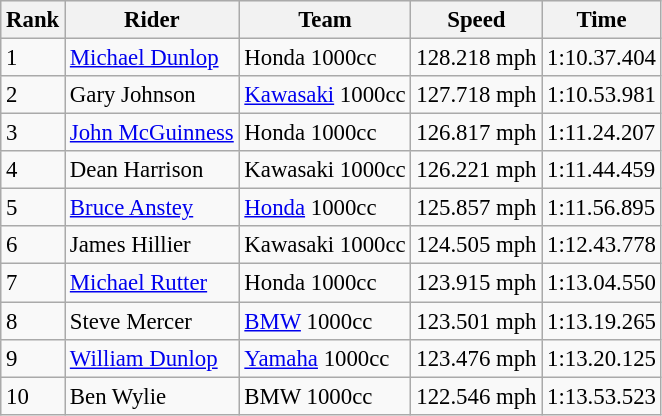<table class="wikitable" style="font-size: 95%;">
<tr style="background:#efefef;">
<th>Rank</th>
<th>Rider</th>
<th>Team</th>
<th>Speed</th>
<th>Time</th>
</tr>
<tr>
<td>1</td>
<td> <a href='#'>Michael Dunlop</a></td>
<td>Honda 1000cc</td>
<td>128.218 mph</td>
<td>1:10.37.404</td>
</tr>
<tr>
<td>2</td>
<td> Gary Johnson</td>
<td><a href='#'>Kawasaki</a> 1000cc</td>
<td>127.718 mph</td>
<td>1:10.53.981</td>
</tr>
<tr>
<td>3</td>
<td> <a href='#'>John McGuinness</a></td>
<td>Honda 1000cc</td>
<td>126.817 mph</td>
<td>1:11.24.207</td>
</tr>
<tr>
<td>4</td>
<td> Dean Harrison</td>
<td>Kawasaki 1000cc</td>
<td>126.221 mph</td>
<td>1:11.44.459</td>
</tr>
<tr>
<td>5</td>
<td> <a href='#'>Bruce Anstey</a></td>
<td><a href='#'>Honda</a> 1000cc</td>
<td>125.857 mph</td>
<td>1:11.56.895</td>
</tr>
<tr>
<td>6</td>
<td> James Hillier</td>
<td>Kawasaki 1000cc</td>
<td>124.505 mph</td>
<td>1:12.43.778</td>
</tr>
<tr>
<td>7</td>
<td> <a href='#'>Michael Rutter</a></td>
<td>Honda 1000cc</td>
<td>123.915 mph</td>
<td>1:13.04.550</td>
</tr>
<tr>
<td>8</td>
<td> Steve Mercer</td>
<td><a href='#'>BMW</a> 1000cc</td>
<td>123.501 mph</td>
<td>1:13.19.265</td>
</tr>
<tr>
<td>9</td>
<td> <a href='#'>William Dunlop</a></td>
<td><a href='#'>Yamaha</a> 1000cc</td>
<td>123.476 mph</td>
<td>1:13.20.125</td>
</tr>
<tr>
<td>10</td>
<td> Ben Wylie</td>
<td>BMW 1000cc</td>
<td>122.546 mph</td>
<td>1:13.53.523</td>
</tr>
</table>
